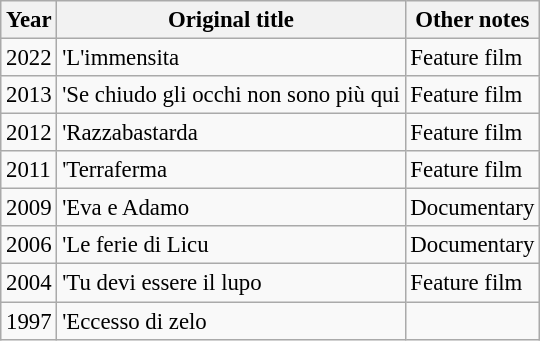<table class="wikitable sortable" style="font-size: 95%">
<tr>
<th>Year</th>
<th>Original title</th>
<th>Other notes</th>
</tr>
<tr>
<td>2022</td>
<td>'L'immensita</td>
<td>Feature film</td>
</tr>
<tr>
<td>2013</td>
<td>'Se chiudo gli occhi non sono più qui</td>
<td>Feature film</td>
</tr>
<tr>
<td>2012</td>
<td>'Razzabastarda</td>
<td>Feature film</td>
</tr>
<tr>
<td>2011</td>
<td>'Terraferma</td>
<td>Feature film</td>
</tr>
<tr>
<td>2009</td>
<td>'Eva e Adamo</td>
<td>Documentary</td>
</tr>
<tr>
<td>2006</td>
<td>'Le ferie di Licu</td>
<td>Documentary</td>
</tr>
<tr>
<td>2004</td>
<td>'Tu devi essere il lupo</td>
<td>Feature film</td>
</tr>
<tr>
<td>1997</td>
<td>'Eccesso di zelo</td>
</tr>
</table>
